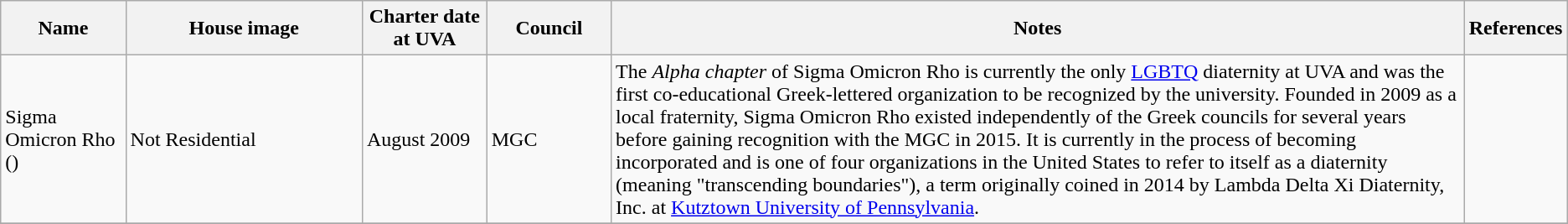<table class="wikitable sortable">
<tr>
<th style="text-align:center; width:100px;">Name</th>
<th class="unsortable" style="text-align:center; width:205px;">House image</th>
<th style="text-align:center; width:100px;">Charter date at UVA</th>
<th style="text-align:center; width:100px;">Council</th>
<th class="unsortable" style="text-align:center; width:800px;">Notes</th>
<th class="unsortable" style="text-align:center; width:75px;">References</th>
</tr>
<tr>
<td>Sigma Omicron Rho<br>()</td>
<td>Not Residential</td>
<td>August 2009</td>
<td>MGC</td>
<td>The <em>Alpha chapter</em> of Sigma Omicron Rho is currently the only <a href='#'>LGBTQ</a> diaternity at UVA and was the first co-educational Greek-lettered organization to be recognized by the university. Founded in 2009 as a local fraternity, Sigma Omicron Rho existed independently of the Greek councils for several years before gaining recognition with the MGC in 2015. It is currently in the process of becoming incorporated and is one of four organizations in the United States to refer to itself as a diaternity (meaning "transcending boundaries"), a term originally coined in 2014 by Lambda Delta Xi Diaternity, Inc. at <a href='#'>Kutztown University of Pennsylvania</a>.</td>
<td></td>
</tr>
<tr>
</tr>
</table>
